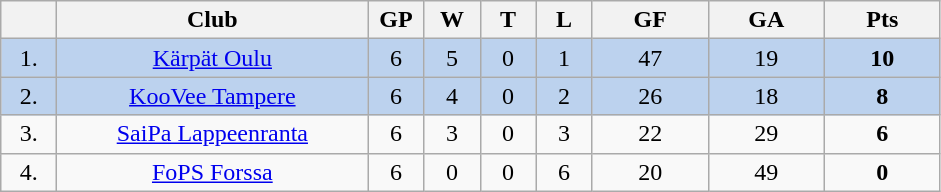<table class="wikitable">
<tr>
<th width="30"></th>
<th width="200">Club</th>
<th width="30">GP</th>
<th width="30">W</th>
<th width="30">T</th>
<th width="30">L</th>
<th width="70">GF</th>
<th width="70">GA</th>
<th width="70">Pts</th>
</tr>
<tr bgcolor="#BCD2EE" align="center">
<td>1.</td>
<td><a href='#'>Kärpät Oulu</a></td>
<td>6</td>
<td>5</td>
<td>0</td>
<td>1</td>
<td>47</td>
<td>19</td>
<td><strong>10</strong></td>
</tr>
<tr align="center" bgcolor="#BCD2EE">
<td>2.</td>
<td><a href='#'>KooVee Tampere</a></td>
<td>6</td>
<td>4</td>
<td>0</td>
<td>2</td>
<td>26</td>
<td>18</td>
<td><strong>8</strong></td>
</tr>
<tr align="center">
<td>3.</td>
<td><a href='#'>SaiPa Lappeenranta</a></td>
<td>6</td>
<td>3</td>
<td>0</td>
<td>3</td>
<td>22</td>
<td>29</td>
<td><strong>6</strong></td>
</tr>
<tr align="center">
<td>4.</td>
<td><a href='#'>FoPS Forssa</a></td>
<td>6</td>
<td>0</td>
<td>0</td>
<td>6</td>
<td>20</td>
<td>49</td>
<td><strong>0</strong></td>
</tr>
</table>
